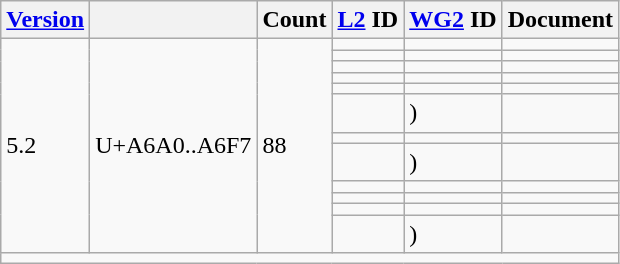<table class="wikitable sticky-header">
<tr>
<th><a href='#'>Version</a></th>
<th></th>
<th>Count</th>
<th><a href='#'>L2</a> ID</th>
<th><a href='#'>WG2</a> ID</th>
<th>Document</th>
</tr>
<tr>
<td rowspan="12">5.2</td>
<td rowspan="12">U+A6A0..A6F7</td>
<td rowspan="12">88</td>
<td></td>
<td></td>
<td></td>
</tr>
<tr>
<td></td>
<td></td>
<td></td>
</tr>
<tr>
<td></td>
<td></td>
<td></td>
</tr>
<tr>
<td></td>
<td></td>
<td></td>
</tr>
<tr>
<td></td>
<td></td>
<td></td>
</tr>
<tr>
<td></td>
<td> )</td>
<td></td>
</tr>
<tr>
<td></td>
<td></td>
<td></td>
</tr>
<tr>
<td></td>
<td> )</td>
<td></td>
</tr>
<tr>
<td></td>
<td></td>
<td></td>
</tr>
<tr>
<td></td>
<td></td>
<td></td>
</tr>
<tr>
<td></td>
<td></td>
<td></td>
</tr>
<tr>
<td></td>
<td> )</td>
<td></td>
</tr>
<tr class="sortbottom">
<td colspan="6"></td>
</tr>
</table>
